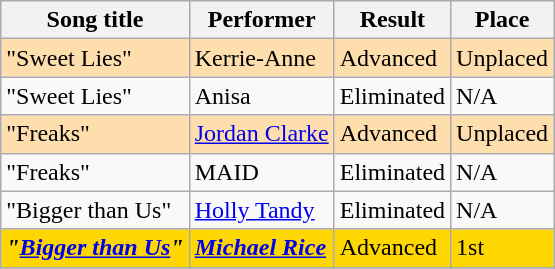<table class="sortable wikitable">
<tr>
<th>Song title</th>
<th>Performer</th>
<th>Result</th>
<th>Place</th>
</tr>
<tr bgcolor="navajowhite">
<td style="text-align:left;">"Sweet Lies"</td>
<td style="text-align:left;">Kerrie-Anne</td>
<td>Advanced</td>
<td>Unplaced</td>
</tr>
<tr>
<td style="text-align:left;">"Sweet Lies"</td>
<td style="text-align:left;">Anisa</td>
<td>Eliminated</td>
<td>N/A</td>
</tr>
<tr bgcolor="navajowhite">
<td style="text-align:left;">"Freaks"</td>
<td style="text-align:left;"><a href='#'>Jordan Clarke</a></td>
<td>Advanced</td>
<td>Unplaced</td>
</tr>
<tr>
<td style="text-align:left;">"Freaks"</td>
<td style="text-align:left;">MAID</td>
<td>Eliminated</td>
<td>N/A</td>
</tr>
<tr>
<td style="text-align:left;">"Bigger than Us"</td>
<td style="text-align:left;"><a href='#'>Holly Tandy</a></td>
<td>Eliminated</td>
<td>N/A</td>
</tr>
<tr style="background:gold;">
<td style="text-align:left;"><strong><em>"<a href='#'>Bigger than Us</a>"</em></strong></td>
<td style="text-align:left;"><strong><em><a href='#'>Michael Rice</a></em></strong></td>
<td>Advanced</td>
<td>1st</td>
</tr>
<tr>
</tr>
</table>
